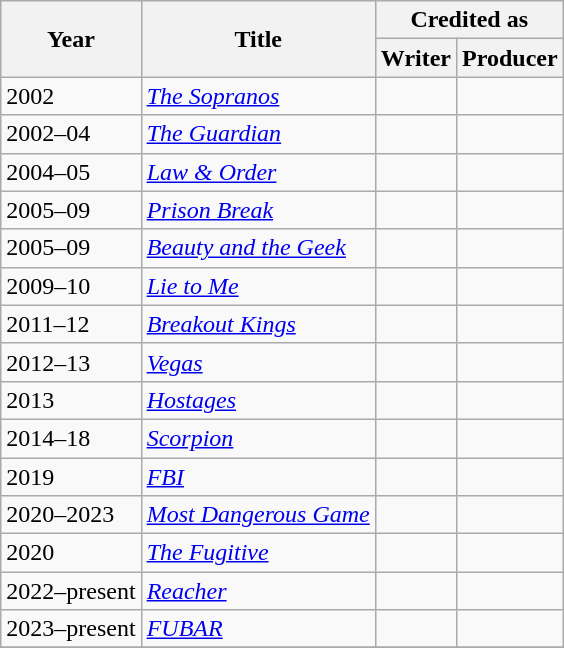<table class="wikitable">
<tr>
<th rowspan="2">Year</th>
<th rowspan="2">Title</th>
<th colspan="2">Credited as</th>
</tr>
<tr>
<th><strong>Writer</strong></th>
<th><strong>Producer</strong></th>
</tr>
<tr>
<td>2002</td>
<td><em><a href='#'>The Sopranos</a></em></td>
<td></td>
<td></td>
</tr>
<tr>
<td>2002–04</td>
<td><em><a href='#'>The Guardian</a></em></td>
<td></td>
<td></td>
</tr>
<tr>
<td>2004–05</td>
<td><em><a href='#'>Law & Order</a></em></td>
<td></td>
<td></td>
</tr>
<tr>
<td>2005–09</td>
<td><em><a href='#'>Prison Break</a></em></td>
<td></td>
<td></td>
</tr>
<tr>
<td>2005–09</td>
<td><em><a href='#'>Beauty and the Geek</a></em></td>
<td></td>
<td></td>
</tr>
<tr>
<td>2009–10</td>
<td><em><a href='#'>Lie to Me</a></em></td>
<td></td>
<td></td>
</tr>
<tr>
<td>2011–12</td>
<td><em><a href='#'>Breakout Kings</a></em></td>
<td></td>
<td></td>
</tr>
<tr>
<td>2012–13</td>
<td><em><a href='#'>Vegas</a></em></td>
<td></td>
<td></td>
</tr>
<tr>
<td>2013</td>
<td><em><a href='#'>Hostages</a></em></td>
<td></td>
<td></td>
</tr>
<tr>
<td>2014–18</td>
<td><em><a href='#'>Scorpion</a></em></td>
<td></td>
<td></td>
</tr>
<tr>
<td>2019</td>
<td><em><a href='#'>FBI</a></em></td>
<td></td>
<td></td>
</tr>
<tr>
<td>2020–2023</td>
<td><em><a href='#'>Most Dangerous Game</a></em></td>
<td></td>
<td></td>
</tr>
<tr>
<td>2020</td>
<td><em><a href='#'>The Fugitive</a></em></td>
<td></td>
<td></td>
</tr>
<tr>
<td>2022–present</td>
<td><em><a href='#'>Reacher</a></em></td>
<td></td>
<td></td>
</tr>
<tr>
<td>2023–present</td>
<td><em><a href='#'>FUBAR</a></em></td>
<td></td>
<td></td>
</tr>
<tr>
</tr>
</table>
